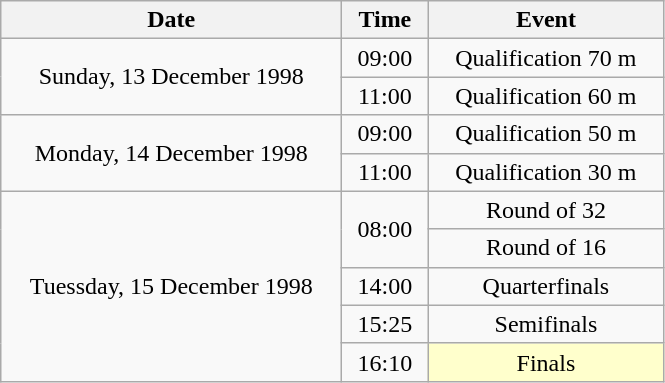<table class = "wikitable" style="text-align:center;">
<tr>
<th width=220>Date</th>
<th width=50>Time</th>
<th width=150>Event</th>
</tr>
<tr>
<td rowspan=2>Sunday, 13 December 1998</td>
<td>09:00</td>
<td>Qualification 70 m</td>
</tr>
<tr>
<td>11:00</td>
<td>Qualification 60 m</td>
</tr>
<tr>
<td rowspan=2>Monday, 14 December 1998</td>
<td>09:00</td>
<td>Qualification 50 m</td>
</tr>
<tr>
<td>11:00</td>
<td>Qualification 30 m</td>
</tr>
<tr>
<td rowspan=5>Tuessday, 15 December 1998</td>
<td rowspan=2>08:00</td>
<td>Round of 32</td>
</tr>
<tr>
<td>Round of 16</td>
</tr>
<tr>
<td>14:00</td>
<td>Quarterfinals</td>
</tr>
<tr>
<td>15:25</td>
<td>Semifinals</td>
</tr>
<tr>
<td>16:10</td>
<td bgcolor=ffffcc>Finals</td>
</tr>
</table>
